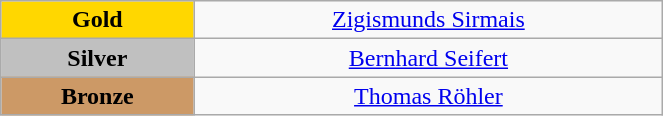<table class="wikitable" style="text-align:center; " width="35%">
<tr>
<td bgcolor="gold"><strong>Gold</strong></td>
<td><a href='#'>Zigismunds Sirmais</a><br>  <small><em></em></small></td>
</tr>
<tr>
<td bgcolor="silver"><strong>Silver</strong></td>
<td><a href='#'>Bernhard Seifert</a><br>  <small><em></em></small></td>
</tr>
<tr>
<td bgcolor="CC9966"><strong>Bronze</strong></td>
<td><a href='#'>Thomas Röhler</a><br>  <small><em></em></small></td>
</tr>
</table>
